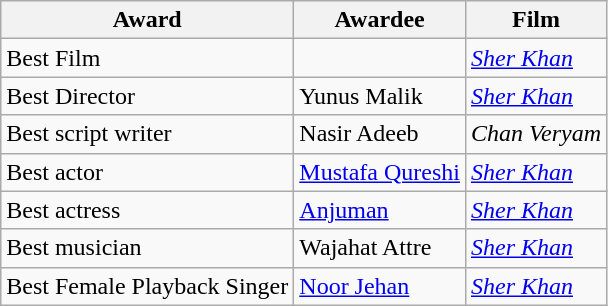<table class="wikitable">
<tr>
<th>Award</th>
<th>Awardee</th>
<th>Film</th>
</tr>
<tr>
<td>Best Film</td>
<td></td>
<td><a href='#'><em>Sher Khan</em></a></td>
</tr>
<tr>
<td>Best Director</td>
<td>Yunus Malik</td>
<td><a href='#'><em>Sher Khan</em></a></td>
</tr>
<tr>
<td>Best script writer</td>
<td>Nasir Adeeb</td>
<td><em>Chan Veryam</em></td>
</tr>
<tr>
<td>Best actor</td>
<td><a href='#'>Mustafa Qureshi</a></td>
<td><a href='#'><em>Sher Khan</em></a></td>
</tr>
<tr>
<td>Best actress</td>
<td><a href='#'>Anjuman</a></td>
<td><a href='#'><em>Sher Khan</em></a></td>
</tr>
<tr>
<td>Best musician</td>
<td>Wajahat Attre</td>
<td><a href='#'><em>Sher Khan</em></a></td>
</tr>
<tr>
<td>Best Female Playback Singer</td>
<td><a href='#'>Noor Jehan</a></td>
<td><a href='#'><em>Sher Khan</em></a></td>
</tr>
</table>
